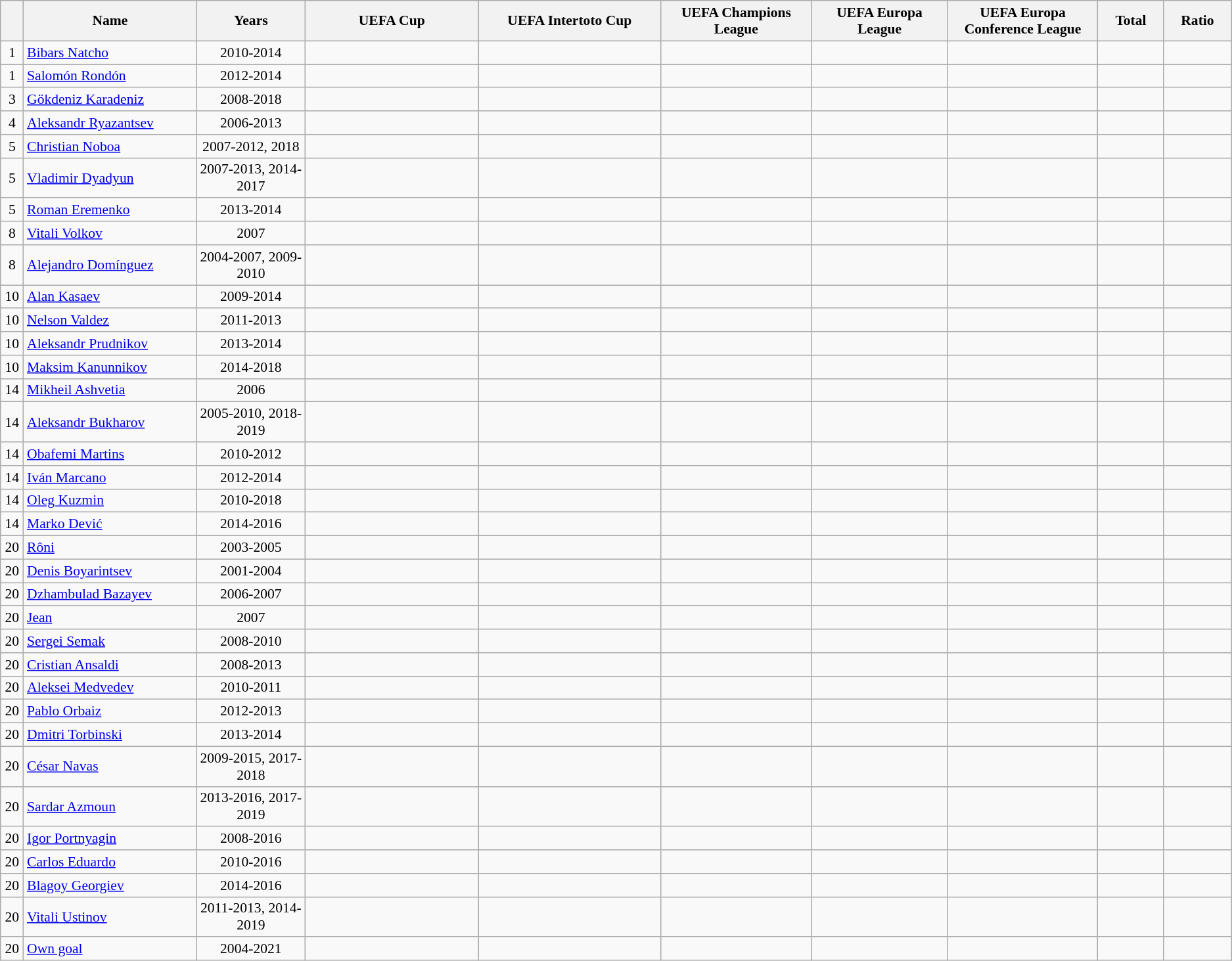<table class="wikitable sortable"  style="text-align:center; font-size:90%; ">
<tr>
<th width=20px></th>
<th width=300px>Name</th>
<th width=200px>Years</th>
<th width=350px>UEFA Cup</th>
<th width=350px>UEFA Intertoto Cup</th>
<th width=250px>UEFA Champions League</th>
<th width=250px>UEFA Europa League</th>
<th width=250px>UEFA Europa Conference League</th>
<th width=100px>Total</th>
<th width=100px>Ratio</th>
</tr>
<tr>
<td>1</td>
<td align="left"> <a href='#'>Bibars Natcho</a></td>
<td>2010-2014</td>
<td></td>
<td></td>
<td></td>
<td></td>
<td></td>
<td></td>
<td></td>
</tr>
<tr>
<td>1</td>
<td align="left"> <a href='#'>Salomón Rondón</a></td>
<td>2012-2014</td>
<td></td>
<td></td>
<td></td>
<td></td>
<td></td>
<td></td>
<td></td>
</tr>
<tr>
<td>3</td>
<td align="left"> <a href='#'>Gökdeniz Karadeniz</a></td>
<td>2008-2018</td>
<td></td>
<td></td>
<td></td>
<td></td>
<td></td>
<td></td>
<td></td>
</tr>
<tr>
<td>4</td>
<td align="left"> <a href='#'>Aleksandr Ryazantsev</a></td>
<td>2006-2013</td>
<td></td>
<td></td>
<td></td>
<td></td>
<td></td>
<td></td>
<td></td>
</tr>
<tr>
<td>5</td>
<td align="left"> <a href='#'>Christian Noboa</a></td>
<td>2007-2012, 2018</td>
<td></td>
<td></td>
<td></td>
<td></td>
<td></td>
<td></td>
<td></td>
</tr>
<tr>
<td>5</td>
<td align="left"> <a href='#'>Vladimir Dyadyun</a></td>
<td>2007-2013, 2014-2017</td>
<td></td>
<td></td>
<td></td>
<td></td>
<td></td>
<td></td>
<td></td>
</tr>
<tr>
<td>5</td>
<td align="left"> <a href='#'>Roman Eremenko</a></td>
<td>2013-2014</td>
<td></td>
<td></td>
<td></td>
<td></td>
<td></td>
<td></td>
<td></td>
</tr>
<tr>
<td>8</td>
<td align="left"> <a href='#'>Vitali Volkov</a></td>
<td>2007</td>
<td></td>
<td></td>
<td></td>
<td></td>
<td></td>
<td></td>
<td></td>
</tr>
<tr>
<td>8</td>
<td align="left"> <a href='#'>Alejandro Domínguez</a></td>
<td>2004-2007, 2009-2010</td>
<td></td>
<td></td>
<td></td>
<td></td>
<td></td>
<td></td>
<td></td>
</tr>
<tr>
<td>10</td>
<td align="left"> <a href='#'>Alan Kasaev</a></td>
<td>2009-2014</td>
<td></td>
<td></td>
<td></td>
<td></td>
<td></td>
<td></td>
<td></td>
</tr>
<tr>
<td>10</td>
<td align="left"> <a href='#'>Nelson Valdez</a></td>
<td>2011-2013</td>
<td></td>
<td></td>
<td></td>
<td></td>
<td></td>
<td></td>
<td></td>
</tr>
<tr>
<td>10</td>
<td align="left"> <a href='#'>Aleksandr Prudnikov</a></td>
<td>2013-2014</td>
<td></td>
<td></td>
<td></td>
<td></td>
<td></td>
<td></td>
<td></td>
</tr>
<tr>
<td>10</td>
<td align="left"> <a href='#'>Maksim Kanunnikov</a></td>
<td>2014-2018</td>
<td></td>
<td></td>
<td></td>
<td></td>
<td></td>
<td></td>
<td></td>
</tr>
<tr>
<td>14</td>
<td align="left"> <a href='#'>Mikheil Ashvetia</a></td>
<td>2006</td>
<td></td>
<td></td>
<td></td>
<td></td>
<td></td>
<td></td>
<td></td>
</tr>
<tr>
<td>14</td>
<td align="left"> <a href='#'>Aleksandr Bukharov</a></td>
<td>2005-2010, 2018-2019</td>
<td></td>
<td></td>
<td></td>
<td></td>
<td></td>
<td></td>
<td></td>
</tr>
<tr>
<td>14</td>
<td align="left"> <a href='#'>Obafemi Martins</a></td>
<td>2010-2012</td>
<td></td>
<td></td>
<td></td>
<td></td>
<td></td>
<td></td>
<td></td>
</tr>
<tr>
<td>14</td>
<td align="left"> <a href='#'>Iván Marcano</a></td>
<td>2012-2014</td>
<td></td>
<td></td>
<td></td>
<td></td>
<td></td>
<td></td>
<td></td>
</tr>
<tr>
<td>14</td>
<td align="left"> <a href='#'>Oleg Kuzmin</a></td>
<td>2010-2018</td>
<td></td>
<td></td>
<td></td>
<td></td>
<td></td>
<td></td>
<td></td>
</tr>
<tr>
<td>14</td>
<td align="left"> <a href='#'>Marko Dević</a></td>
<td>2014-2016</td>
<td></td>
<td></td>
<td></td>
<td></td>
<td></td>
<td></td>
<td></td>
</tr>
<tr>
<td>20</td>
<td align="left"> <a href='#'>Rôni</a></td>
<td>2003-2005</td>
<td></td>
<td></td>
<td></td>
<td></td>
<td></td>
<td></td>
<td></td>
</tr>
<tr>
<td>20</td>
<td align="left"> <a href='#'>Denis Boyarintsev</a></td>
<td>2001-2004</td>
<td></td>
<td></td>
<td></td>
<td></td>
<td></td>
<td></td>
<td></td>
</tr>
<tr>
<td>20</td>
<td align="left"> <a href='#'>Dzhambulad Bazayev</a></td>
<td>2006-2007</td>
<td></td>
<td></td>
<td></td>
<td></td>
<td></td>
<td></td>
<td></td>
</tr>
<tr>
<td>20</td>
<td align="left"> <a href='#'>Jean</a></td>
<td>2007</td>
<td></td>
<td></td>
<td></td>
<td></td>
<td></td>
<td></td>
<td></td>
</tr>
<tr>
<td>20</td>
<td align="left"> <a href='#'>Sergei Semak</a></td>
<td>2008-2010</td>
<td></td>
<td></td>
<td></td>
<td></td>
<td></td>
<td></td>
<td></td>
</tr>
<tr>
<td>20</td>
<td align="left"> <a href='#'>Cristian Ansaldi</a></td>
<td>2008-2013</td>
<td></td>
<td></td>
<td></td>
<td></td>
<td></td>
<td></td>
<td></td>
</tr>
<tr>
<td>20</td>
<td align="left"> <a href='#'>Aleksei Medvedev</a></td>
<td>2010-2011</td>
<td></td>
<td></td>
<td></td>
<td></td>
<td></td>
<td></td>
<td></td>
</tr>
<tr>
<td>20</td>
<td align="left"> <a href='#'>Pablo Orbaiz</a></td>
<td>2012-2013</td>
<td></td>
<td></td>
<td></td>
<td></td>
<td></td>
<td></td>
<td></td>
</tr>
<tr>
<td>20</td>
<td align="left"> <a href='#'>Dmitri Torbinski</a></td>
<td>2013-2014</td>
<td></td>
<td></td>
<td></td>
<td></td>
<td></td>
<td></td>
<td></td>
</tr>
<tr>
<td>20</td>
<td align="left"> <a href='#'>César Navas</a></td>
<td>2009-2015, 2017-2018</td>
<td></td>
<td></td>
<td></td>
<td></td>
<td></td>
<td></td>
<td></td>
</tr>
<tr>
<td>20</td>
<td align="left"> <a href='#'>Sardar Azmoun</a></td>
<td>2013-2016, 2017-2019</td>
<td></td>
<td></td>
<td></td>
<td></td>
<td></td>
<td></td>
<td></td>
</tr>
<tr>
<td>20</td>
<td align="left"> <a href='#'>Igor Portnyagin</a></td>
<td>2008-2016</td>
<td></td>
<td></td>
<td></td>
<td></td>
<td></td>
<td></td>
<td></td>
</tr>
<tr>
<td>20</td>
<td align="left"> <a href='#'>Carlos Eduardo</a></td>
<td>2010-2016</td>
<td></td>
<td></td>
<td></td>
<td></td>
<td></td>
<td></td>
<td></td>
</tr>
<tr>
<td>20</td>
<td align="left"> <a href='#'>Blagoy Georgiev</a></td>
<td>2014-2016</td>
<td></td>
<td></td>
<td></td>
<td></td>
<td></td>
<td></td>
<td></td>
</tr>
<tr>
<td>20</td>
<td align="left"> <a href='#'>Vitali Ustinov</a></td>
<td>2011-2013, 2014-2019</td>
<td></td>
<td></td>
<td></td>
<td></td>
<td></td>
<td></td>
<td></td>
</tr>
<tr>
<td>20</td>
<td align="left"><a href='#'>Own goal</a></td>
<td>2004-2021</td>
<td></td>
<td></td>
<td></td>
<td></td>
<td></td>
<td></td>
<td></td>
</tr>
</table>
